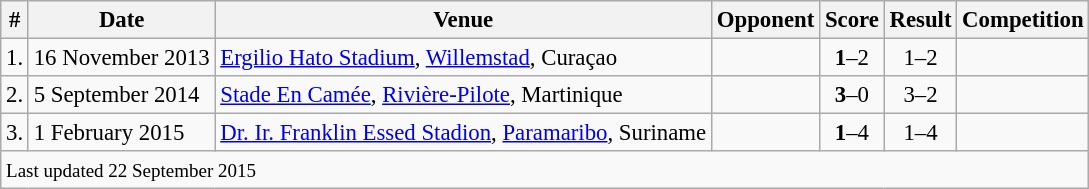<table class="wikitable" style="font-size:95%">
<tr>
<th>#</th>
<th>Date</th>
<th>Venue</th>
<th>Opponent</th>
<th>Score</th>
<th>Result</th>
<th>Competition</th>
</tr>
<tr>
<td>1.</td>
<td>16 November 2013</td>
<td><a href='#'>Ergilio Hato Stadium</a>, <a href='#'>Willemstad</a>, Curaçao</td>
<td></td>
<td align=center><strong>1</strong>–2</td>
<td align=center>1–2</td>
<td></td>
</tr>
<tr>
<td>2.</td>
<td>5 September 2014</td>
<td><a href='#'>Stade En Camée</a>, <a href='#'>Rivière-Pilote</a>, Martinique</td>
<td></td>
<td align=center><strong>3</strong>–0</td>
<td align=center>3–2</td>
<td></td>
</tr>
<tr>
<td>3.</td>
<td>1 February 2015</td>
<td><a href='#'>Dr. Ir. Franklin Essed Stadion</a>, <a href='#'>Paramaribo</a>, Suriname</td>
<td></td>
<td align=center><strong>1</strong>–4</td>
<td align=center>1–4</td>
<td></td>
</tr>
<tr>
<td colspan="7"><small>Last updated 22 September 2015</small></td>
</tr>
</table>
